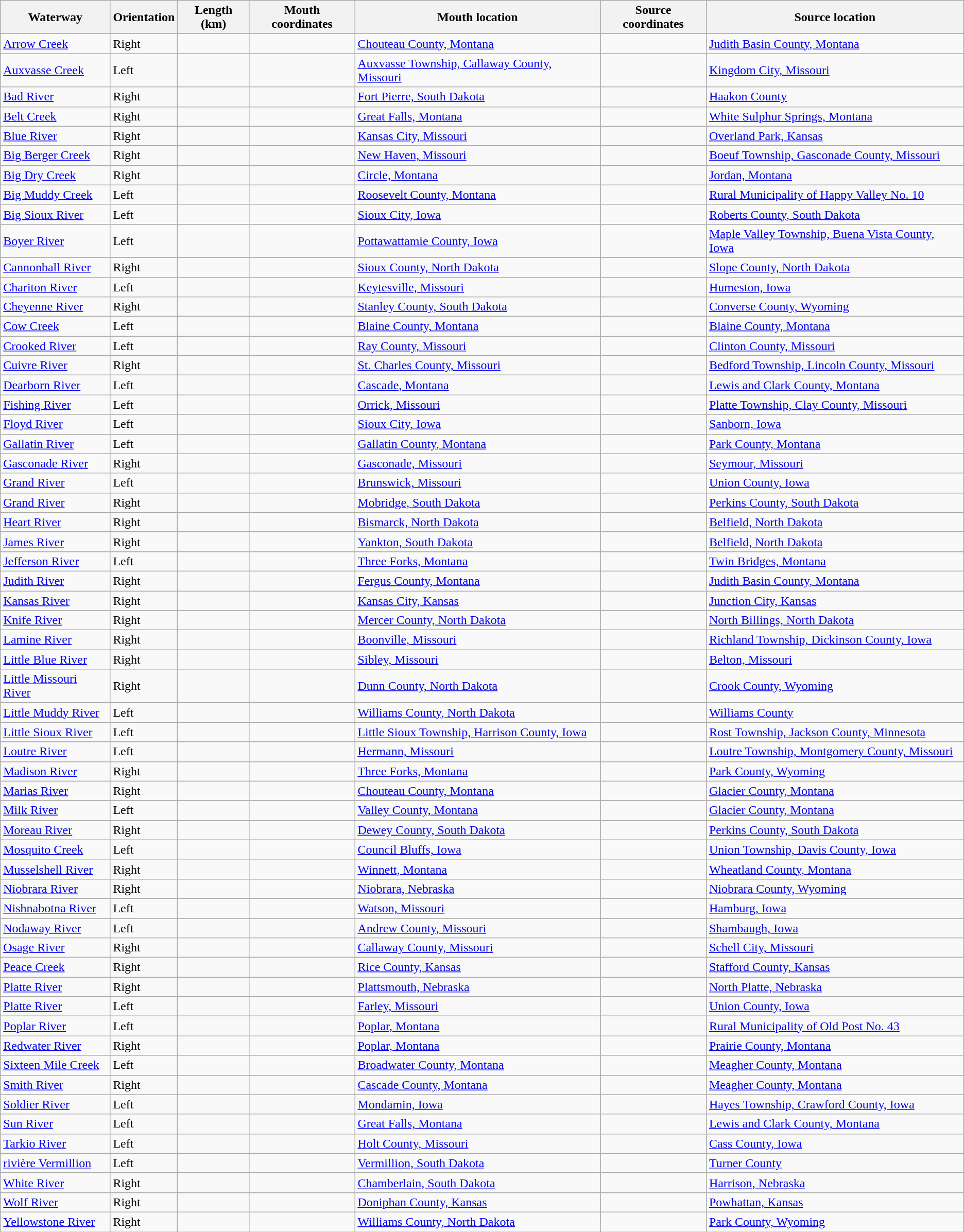<table class="wikitable sortable center alternance">
<tr>
<th>Waterway</th>
<th>Orientation</th>
<th>Length (km)</th>
<th>Mouth coordinates</th>
<th>Mouth location</th>
<th>Source coordinates</th>
<th>Source location</th>
</tr>
<tr>
<td><a href='#'>Arrow Creek</a></td>
<td>Right</td>
<td align=right></td>
<td></td>
<td><a href='#'>Chouteau County, Montana</a></td>
<td></td>
<td><a href='#'>Judith Basin County, Montana</a></td>
</tr>
<tr>
<td><a href='#'>Auxvasse Creek</a></td>
<td>Left</td>
<td align=right></td>
<td></td>
<td><a href='#'>Auxvasse Township, Callaway County, Missouri</a></td>
<td></td>
<td><a href='#'>Kingdom City, Missouri</a></td>
</tr>
<tr>
<td><a href='#'>Bad River</a></td>
<td>Right</td>
<td align=right></td>
<td></td>
<td><a href='#'>Fort Pierre, South Dakota</a></td>
<td></td>
<td><a href='#'>Haakon County</a></td>
</tr>
<tr>
<td><a href='#'>Belt Creek</a></td>
<td>Right</td>
<td align=right></td>
<td></td>
<td><a href='#'>Great Falls, Montana</a></td>
<td></td>
<td><a href='#'>White Sulphur Springs, Montana</a></td>
</tr>
<tr>
<td><a href='#'>Blue River</a></td>
<td>Right</td>
<td align=right></td>
<td></td>
<td><a href='#'>Kansas City, Missouri</a></td>
<td></td>
<td><a href='#'>Overland Park, Kansas</a></td>
</tr>
<tr>
<td><a href='#'>Big Berger Creek</a></td>
<td>Right</td>
<td align=right></td>
<td></td>
<td><a href='#'>New Haven, Missouri</a></td>
<td></td>
<td><a href='#'>Boeuf Township, Gasconade County, Missouri</a></td>
</tr>
<tr>
<td><a href='#'>Big Dry Creek</a></td>
<td>Right</td>
<td align=right></td>
<td></td>
<td><a href='#'>Circle, Montana</a></td>
<td></td>
<td><a href='#'>Jordan, Montana</a></td>
</tr>
<tr>
<td><a href='#'>Big Muddy Creek</a></td>
<td>Left</td>
<td align=right></td>
<td></td>
<td><a href='#'>Roosevelt County, Montana</a></td>
<td></td>
<td><a href='#'>Rural Municipality of Happy Valley No. 10</a></td>
</tr>
<tr>
<td><a href='#'>Big Sioux River</a></td>
<td>Left</td>
<td align=right></td>
<td></td>
<td><a href='#'>Sioux City, Iowa</a></td>
<td></td>
<td><a href='#'>Roberts County, South Dakota</a></td>
</tr>
<tr>
<td><a href='#'>Boyer River</a></td>
<td>Left</td>
<td align=right></td>
<td></td>
<td><a href='#'>Pottawattamie County, Iowa</a></td>
<td></td>
<td><a href='#'>Maple Valley Township, Buena Vista County, Iowa</a></td>
</tr>
<tr>
<td><a href='#'>Cannonball River</a></td>
<td>Right</td>
<td align=right></td>
<td></td>
<td><a href='#'>Sioux County, North Dakota</a></td>
<td></td>
<td><a href='#'>Slope County, North Dakota</a></td>
</tr>
<tr>
<td><a href='#'>Chariton River</a></td>
<td>Left</td>
<td align=right></td>
<td></td>
<td><a href='#'>Keytesville, Missouri</a></td>
<td></td>
<td><a href='#'>Humeston, Iowa</a></td>
</tr>
<tr>
<td><a href='#'>Cheyenne River</a></td>
<td>Right</td>
<td align=right></td>
<td></td>
<td><a href='#'>Stanley County, South Dakota</a></td>
<td></td>
<td><a href='#'>Converse County, Wyoming</a></td>
</tr>
<tr>
<td><a href='#'>Cow Creek</a></td>
<td>Left</td>
<td align=right></td>
<td></td>
<td><a href='#'>Blaine County, Montana</a></td>
<td></td>
<td><a href='#'>Blaine County, Montana</a></td>
</tr>
<tr>
<td><a href='#'>Crooked River</a></td>
<td>Left</td>
<td align=right></td>
<td></td>
<td><a href='#'>Ray County, Missouri</a></td>
<td></td>
<td><a href='#'>Clinton County, Missouri</a></td>
</tr>
<tr>
<td><a href='#'>Cuivre River</a></td>
<td>Right</td>
<td align=right></td>
<td></td>
<td><a href='#'>St. Charles County, Missouri</a></td>
<td></td>
<td><a href='#'>Bedford Township, Lincoln County, Missouri</a></td>
</tr>
<tr>
<td><a href='#'>Dearborn River</a></td>
<td>Left</td>
<td align=right></td>
<td></td>
<td><a href='#'>Cascade, Montana</a></td>
<td></td>
<td><a href='#'>Lewis and Clark County, Montana</a></td>
</tr>
<tr>
<td><a href='#'>Fishing River</a></td>
<td>Left</td>
<td align=right></td>
<td></td>
<td><a href='#'>Orrick, Missouri</a></td>
<td></td>
<td><a href='#'>Platte Township, Clay County, Missouri</a></td>
</tr>
<tr>
<td><a href='#'>Floyd River</a></td>
<td>Left</td>
<td align=right></td>
<td></td>
<td><a href='#'>Sioux City, Iowa</a></td>
<td></td>
<td><a href='#'>Sanborn, Iowa</a></td>
</tr>
<tr>
<td><a href='#'>Gallatin River</a></td>
<td>Left</td>
<td align=right></td>
<td></td>
<td><a href='#'>Gallatin County, Montana</a></td>
<td></td>
<td><a href='#'>Park County, Montana</a></td>
</tr>
<tr>
<td><a href='#'>Gasconade River</a></td>
<td>Right</td>
<td align=right></td>
<td></td>
<td><a href='#'>Gasconade, Missouri</a></td>
<td></td>
<td><a href='#'>Seymour, Missouri</a></td>
</tr>
<tr>
<td><a href='#'>Grand River</a></td>
<td>Left</td>
<td align=right></td>
<td></td>
<td><a href='#'>Brunswick, Missouri</a></td>
<td></td>
<td><a href='#'>Union County, Iowa</a></td>
</tr>
<tr>
<td><a href='#'>Grand River</a></td>
<td>Right</td>
<td align=right></td>
<td></td>
<td><a href='#'>Mobridge, South Dakota</a></td>
<td></td>
<td><a href='#'>Perkins County, South Dakota</a></td>
</tr>
<tr>
<td><a href='#'>Heart River</a></td>
<td>Right</td>
<td align=right></td>
<td></td>
<td><a href='#'>Bismarck, North Dakota</a></td>
<td></td>
<td><a href='#'>Belfield, North Dakota</a></td>
</tr>
<tr>
<td><a href='#'>James River</a></td>
<td>Right</td>
<td align=right></td>
<td></td>
<td><a href='#'>Yankton, South Dakota</a></td>
<td></td>
<td><a href='#'>Belfield, North Dakota</a></td>
</tr>
<tr>
<td><a href='#'>Jefferson River</a></td>
<td>Left</td>
<td align=right></td>
<td></td>
<td><a href='#'>Three Forks, Montana</a></td>
<td></td>
<td><a href='#'>Twin Bridges, Montana</a></td>
</tr>
<tr>
<td><a href='#'>Judith River</a></td>
<td>Right</td>
<td align=right></td>
<td></td>
<td><a href='#'>Fergus County, Montana</a></td>
<td></td>
<td><a href='#'>Judith Basin County, Montana</a></td>
</tr>
<tr>
<td><a href='#'>Kansas River</a></td>
<td>Right</td>
<td align=right></td>
<td></td>
<td><a href='#'>Kansas City, Kansas</a></td>
<td></td>
<td><a href='#'>Junction City, Kansas</a></td>
</tr>
<tr>
<td><a href='#'>Knife River</a></td>
<td>Right</td>
<td align=right></td>
<td></td>
<td><a href='#'>Mercer County, North Dakota</a></td>
<td></td>
<td><a href='#'>North Billings, North Dakota</a></td>
</tr>
<tr>
<td><a href='#'>Lamine River</a></td>
<td>Right</td>
<td align=right></td>
<td></td>
<td><a href='#'>Boonville, Missouri</a></td>
<td></td>
<td><a href='#'>Richland Township, Dickinson County, Iowa</a></td>
</tr>
<tr>
<td><a href='#'>Little Blue River</a></td>
<td>Right</td>
<td align=right></td>
<td></td>
<td><a href='#'>Sibley, Missouri</a></td>
<td></td>
<td><a href='#'>Belton, Missouri</a></td>
</tr>
<tr>
<td><a href='#'>Little Missouri River</a></td>
<td>Right</td>
<td align=right></td>
<td></td>
<td><a href='#'>Dunn County, North Dakota</a></td>
<td></td>
<td><a href='#'>Crook County, Wyoming</a></td>
</tr>
<tr>
<td><a href='#'>Little Muddy River</a></td>
<td>Left</td>
<td align=right></td>
<td></td>
<td><a href='#'>Williams County, North Dakota</a></td>
<td></td>
<td><a href='#'>Williams County</a></td>
</tr>
<tr>
<td><a href='#'>Little Sioux River</a></td>
<td>Left</td>
<td align=right></td>
<td></td>
<td><a href='#'>Little Sioux Township, Harrison County, Iowa</a></td>
<td></td>
<td><a href='#'>Rost Township, Jackson County, Minnesota</a></td>
</tr>
<tr>
<td><a href='#'>Loutre River</a></td>
<td>Left</td>
<td align=right></td>
<td></td>
<td><a href='#'>Hermann, Missouri</a></td>
<td></td>
<td><a href='#'>Loutre Township, Montgomery County, Missouri</a></td>
</tr>
<tr>
<td><a href='#'>Madison River</a></td>
<td>Right</td>
<td align=right></td>
<td></td>
<td><a href='#'>Three Forks, Montana</a></td>
<td></td>
<td><a href='#'>Park County, Wyoming</a></td>
</tr>
<tr>
<td><a href='#'>Marias River</a></td>
<td>Right</td>
<td align=right></td>
<td></td>
<td><a href='#'>Chouteau County, Montana</a></td>
<td></td>
<td><a href='#'>Glacier County, Montana</a></td>
</tr>
<tr>
<td><a href='#'>Milk River</a></td>
<td>Left</td>
<td align=right></td>
<td></td>
<td><a href='#'>Valley County, Montana</a></td>
<td></td>
<td><a href='#'>Glacier County, Montana</a></td>
</tr>
<tr>
<td><a href='#'>Moreau River</a></td>
<td>Right</td>
<td align=right></td>
<td></td>
<td><a href='#'>Dewey County, South Dakota</a></td>
<td></td>
<td><a href='#'>Perkins County, South Dakota</a></td>
</tr>
<tr>
<td><a href='#'>Mosquito Creek</a></td>
<td>Left</td>
<td align=right></td>
<td></td>
<td><a href='#'>Council Bluffs, Iowa</a></td>
<td></td>
<td><a href='#'>Union Township, Davis County, Iowa</a></td>
</tr>
<tr>
<td><a href='#'>Musselshell River</a></td>
<td>Right</td>
<td align=right></td>
<td></td>
<td><a href='#'>Winnett, Montana</a></td>
<td></td>
<td><a href='#'>Wheatland County, Montana</a></td>
</tr>
<tr>
<td><a href='#'>Niobrara River</a></td>
<td>Right</td>
<td align=right></td>
<td></td>
<td><a href='#'>Niobrara, Nebraska</a></td>
<td></td>
<td><a href='#'>Niobrara County, Wyoming</a></td>
</tr>
<tr>
<td><a href='#'>Nishnabotna River</a></td>
<td>Left</td>
<td align=right></td>
<td></td>
<td><a href='#'>Watson, Missouri</a></td>
<td></td>
<td><a href='#'>Hamburg, Iowa</a></td>
</tr>
<tr>
<td><a href='#'>Nodaway River</a></td>
<td>Left</td>
<td align=right></td>
<td></td>
<td><a href='#'>Andrew County, Missouri</a></td>
<td></td>
<td><a href='#'>Shambaugh, Iowa</a></td>
</tr>
<tr>
<td><a href='#'>Osage River</a></td>
<td>Right</td>
<td align=right></td>
<td></td>
<td><a href='#'>Callaway County, Missouri</a></td>
<td></td>
<td><a href='#'>Schell City, Missouri</a></td>
</tr>
<tr>
<td><a href='#'>Peace Creek</a></td>
<td>Right</td>
<td align=right></td>
<td></td>
<td><a href='#'>Rice County, Kansas</a></td>
<td></td>
<td><a href='#'>Stafford County, Kansas</a></td>
</tr>
<tr>
<td><a href='#'>Platte River</a></td>
<td>Right</td>
<td align=right></td>
<td></td>
<td><a href='#'>Plattsmouth, Nebraska</a></td>
<td></td>
<td><a href='#'>North Platte, Nebraska</a></td>
</tr>
<tr>
<td><a href='#'>Platte River</a></td>
<td>Left</td>
<td align=right></td>
<td></td>
<td><a href='#'>Farley, Missouri</a></td>
<td></td>
<td><a href='#'>Union County, Iowa</a></td>
</tr>
<tr>
<td><a href='#'>Poplar River</a></td>
<td>Left</td>
<td align=right></td>
<td></td>
<td><a href='#'>Poplar, Montana</a></td>
<td></td>
<td><a href='#'>Rural Municipality of Old Post No. 43</a></td>
</tr>
<tr>
<td><a href='#'>Redwater River</a></td>
<td>Right</td>
<td align=right></td>
<td></td>
<td><a href='#'>Poplar, Montana</a></td>
<td></td>
<td><a href='#'>Prairie County, Montana</a></td>
</tr>
<tr>
<td><a href='#'>Sixteen Mile Creek</a></td>
<td>Left</td>
<td align=right></td>
<td></td>
<td><a href='#'>Broadwater County, Montana</a></td>
<td></td>
<td><a href='#'>Meagher County, Montana</a></td>
</tr>
<tr>
<td><a href='#'>Smith River</a></td>
<td>Right</td>
<td align=right></td>
<td></td>
<td><a href='#'>Cascade County, Montana</a></td>
<td></td>
<td><a href='#'>Meagher County, Montana</a></td>
</tr>
<tr>
<td><a href='#'>Soldier River</a></td>
<td>Left</td>
<td align=right></td>
<td></td>
<td><a href='#'>Mondamin, Iowa</a></td>
<td></td>
<td><a href='#'>Hayes Township, Crawford County, Iowa</a></td>
</tr>
<tr>
<td><a href='#'>Sun River</a></td>
<td>Left</td>
<td align=right></td>
<td></td>
<td><a href='#'>Great Falls, Montana</a></td>
<td></td>
<td><a href='#'>Lewis and Clark County, Montana</a></td>
</tr>
<tr>
<td><a href='#'>Tarkio River</a></td>
<td>Left</td>
<td align=right></td>
<td></td>
<td><a href='#'>Holt County, Missouri</a></td>
<td></td>
<td><a href='#'>Cass County, Iowa</a></td>
</tr>
<tr>
<td><a href='#'>rivière Vermillion</a></td>
<td>Left</td>
<td align=right></td>
<td></td>
<td><a href='#'>Vermillion, South Dakota</a></td>
<td></td>
<td><a href='#'>Turner County</a></td>
</tr>
<tr>
<td><a href='#'>White River</a></td>
<td>Right</td>
<td align=right></td>
<td></td>
<td><a href='#'>Chamberlain, South Dakota</a></td>
<td></td>
<td><a href='#'>Harrison, Nebraska</a></td>
</tr>
<tr>
<td><a href='#'>Wolf River</a></td>
<td>Right</td>
<td align=right></td>
<td></td>
<td><a href='#'>Doniphan County, Kansas</a></td>
<td></td>
<td><a href='#'>Powhattan, Kansas</a></td>
</tr>
<tr>
<td><a href='#'>Yellowstone River</a></td>
<td>Right</td>
<td align=right></td>
<td></td>
<td><a href='#'>Williams County, North Dakota</a></td>
<td></td>
<td><a href='#'>Park County, Wyoming</a></td>
</tr>
</table>
